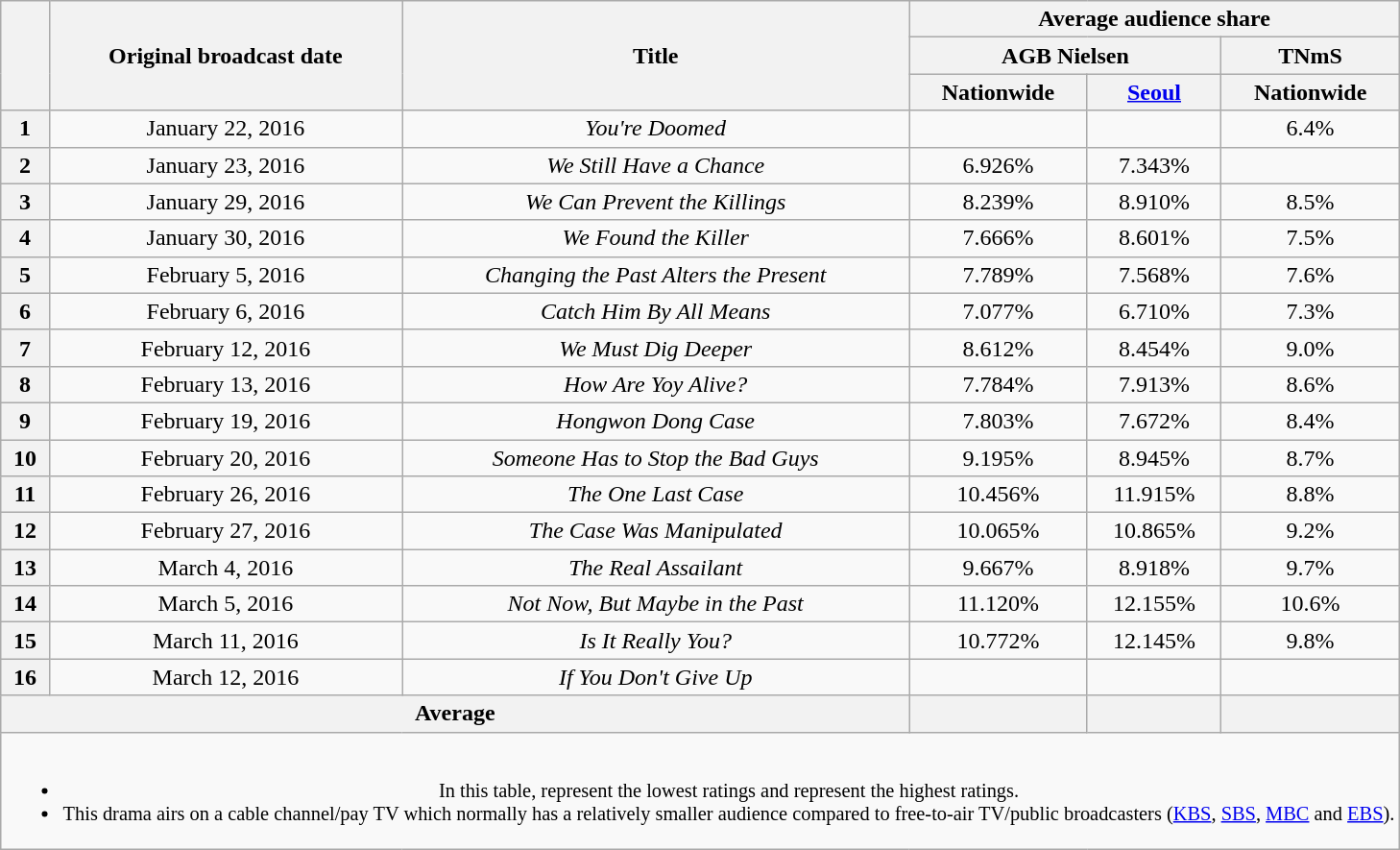<table class="wikitable" style="text-align:center">
<tr>
<th rowspan="3"></th>
<th rowspan="3">Original broadcast date</th>
<th rowspan="3">Title</th>
<th colspan="3">Average audience share</th>
</tr>
<tr>
<th colspan="2">AGB Nielsen</th>
<th>TNmS</th>
</tr>
<tr>
<th>Nationwide</th>
<th><a href='#'>Seoul</a></th>
<th>Nationwide</th>
</tr>
<tr>
<th>1</th>
<td>January 22, 2016</td>
<td><em>You're Doomed</em></td>
<td></td>
<td></td>
<td>6.4%</td>
</tr>
<tr>
<th>2</th>
<td>January 23, 2016</td>
<td><em>We Still Have a Chance</em></td>
<td>6.926%</td>
<td>7.343%</td>
<td></td>
</tr>
<tr>
<th>3</th>
<td>January 29, 2016</td>
<td><em>We Can Prevent the Killings</em></td>
<td>8.239%</td>
<td>8.910%</td>
<td>8.5%</td>
</tr>
<tr>
<th>4</th>
<td>January 30, 2016</td>
<td><em>We Found the Killer</em></td>
<td>7.666%</td>
<td>8.601%</td>
<td>7.5%</td>
</tr>
<tr>
<th>5</th>
<td>February 5, 2016</td>
<td><em>Changing the Past Alters the Present</em></td>
<td>7.789%</td>
<td>7.568%</td>
<td>7.6%</td>
</tr>
<tr>
<th>6</th>
<td>February 6, 2016</td>
<td><em>Catch Him By All Means</em></td>
<td>7.077%</td>
<td>6.710%</td>
<td>7.3%</td>
</tr>
<tr>
<th>7</th>
<td>February 12, 2016</td>
<td><em>We Must Dig Deeper</em></td>
<td>8.612%</td>
<td>8.454%</td>
<td>9.0%</td>
</tr>
<tr>
<th>8</th>
<td>February 13, 2016</td>
<td><em>How Are Yoy Alive?</em></td>
<td>7.784%</td>
<td>7.913%</td>
<td>8.6%</td>
</tr>
<tr>
<th>9</th>
<td>February 19, 2016</td>
<td><em>Hongwon Dong Case</em></td>
<td>7.803%</td>
<td>7.672%</td>
<td>8.4%</td>
</tr>
<tr>
<th>10</th>
<td>February 20, 2016</td>
<td><em>Someone Has to Stop the Bad Guys</em></td>
<td>9.195%</td>
<td>8.945%</td>
<td>8.7%</td>
</tr>
<tr>
<th>11</th>
<td>February 26, 2016</td>
<td><em>The One Last Case</em></td>
<td>10.456%</td>
<td>11.915%</td>
<td>8.8%</td>
</tr>
<tr>
<th>12</th>
<td>February 27, 2016</td>
<td><em>The Case Was Manipulated</em></td>
<td>10.065%</td>
<td>10.865%</td>
<td>9.2%</td>
</tr>
<tr>
<th>13</th>
<td>March 4, 2016</td>
<td><em>The Real Assailant</em></td>
<td>9.667%</td>
<td>8.918%</td>
<td>9.7%</td>
</tr>
<tr>
<th>14</th>
<td>March 5, 2016</td>
<td><em>Not Now, But Maybe in the Past</em></td>
<td>11.120%</td>
<td>12.155%</td>
<td>10.6%</td>
</tr>
<tr>
<th>15</th>
<td>March 11, 2016</td>
<td><em>Is It Really You?</em></td>
<td>10.772%</td>
<td>12.145%</td>
<td>9.8%</td>
</tr>
<tr>
<th>16</th>
<td>March 12, 2016</td>
<td><em>If You Don't Give Up</em></td>
<td></td>
<td></td>
<td></td>
</tr>
<tr>
<th colspan="3">Average</th>
<th></th>
<th></th>
<th></th>
</tr>
<tr style="font-size:85%">
<td colspan="6"><br><ul><li>In this table,  represent the lowest ratings and  represent the highest ratings.</li><li>This drama airs on a cable channel/pay TV which normally has a relatively smaller audience compared to free-to-air TV/public broadcasters (<a href='#'>KBS</a>, <a href='#'>SBS</a>, <a href='#'>MBC</a> and <a href='#'>EBS</a>).</li></ul></td>
</tr>
</table>
